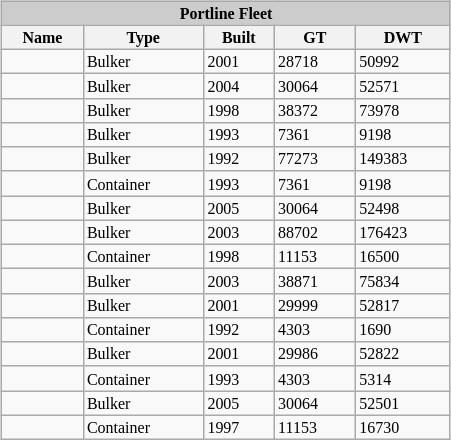<table class="wikitable" style="float:right;width:300px;font-size:8pt; margin-left:15px">
<tr bgcolor="#CCCCCC" align="center">
<td colspan="5"><strong>Portline Fleet</strong></td>
</tr>
<tr bgcolor="#CCCCCC" align="center">
<th>Name</th>
<th>Type</th>
<th>Built</th>
<th>GT</th>
<th>DWT</th>
</tr>
<tr>
<td></td>
<td>Bulker</td>
<td>2001</td>
<td>28718</td>
<td>50992</td>
</tr>
<tr>
<td></td>
<td>Bulker</td>
<td>2004</td>
<td>30064</td>
<td>52571</td>
</tr>
<tr>
<td></td>
<td>Bulker</td>
<td>1998</td>
<td>38372</td>
<td>73978</td>
</tr>
<tr>
<td></td>
<td>Bulker</td>
<td>1993</td>
<td>7361</td>
<td>9198</td>
</tr>
<tr>
<td></td>
<td>Bulker</td>
<td>1992</td>
<td>77273</td>
<td>149383</td>
</tr>
<tr>
<td></td>
<td>Container</td>
<td>1993</td>
<td>7361</td>
<td>9198</td>
</tr>
<tr>
<td></td>
<td>Bulker</td>
<td>2005</td>
<td>30064</td>
<td>52498</td>
</tr>
<tr>
<td></td>
<td>Bulker</td>
<td>2003</td>
<td>88702</td>
<td>176423</td>
</tr>
<tr>
<td></td>
<td>Container</td>
<td>1998</td>
<td>11153</td>
<td>16500</td>
</tr>
<tr>
<td></td>
<td>Bulker</td>
<td>2003</td>
<td>38871</td>
<td>75834</td>
</tr>
<tr>
<td></td>
<td>Bulker</td>
<td>2001</td>
<td>29999</td>
<td>52817</td>
</tr>
<tr>
<td></td>
<td>Container</td>
<td>1992</td>
<td>4303</td>
<td>1690</td>
</tr>
<tr>
<td></td>
<td>Bulker</td>
<td>2001</td>
<td>29986</td>
<td>52822</td>
</tr>
<tr>
<td></td>
<td>Container</td>
<td>1993</td>
<td>4303</td>
<td>5314</td>
</tr>
<tr>
<td></td>
<td>Bulker</td>
<td>2005</td>
<td>30064</td>
<td>52501</td>
</tr>
<tr>
<td></td>
<td>Container</td>
<td>1997</td>
<td>11153</td>
<td>16730</td>
</tr>
</table>
